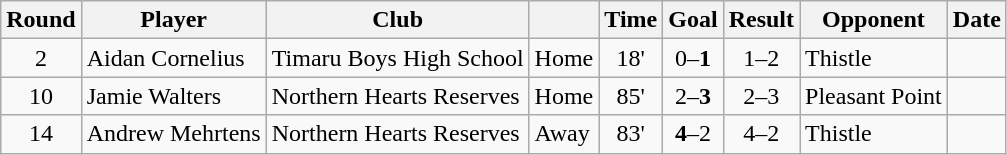<table class="wikitable">
<tr>
<th>Round</th>
<th>Player</th>
<th>Club</th>
<th></th>
<th>Time</th>
<th class="unsortable">Goal</th>
<th class="unsortable">Result</th>
<th>Opponent</th>
<th>Date</th>
</tr>
<tr>
<td style="text-align:center">2</td>
<td>Aidan Cornelius</td>
<td>Timaru Boys High School</td>
<td>Home</td>
<td align=center>18'</td>
<td align=center>0–<strong>1</strong></td>
<td align=center>1–2</td>
<td>Thistle</td>
<td></td>
</tr>
<tr>
<td style="text-align:center">10</td>
<td>Jamie Walters</td>
<td>Northern Hearts Reserves</td>
<td>Home</td>
<td align=center>85'</td>
<td align=center>2–<strong>3</strong></td>
<td align=center>2–3</td>
<td>Pleasant Point</td>
<td></td>
</tr>
<tr>
<td style="text-align:center">14</td>
<td>Andrew Mehrtens</td>
<td>Northern Hearts Reserves</td>
<td>Away</td>
<td align=center>83'</td>
<td align=center><strong>4</strong>–2</td>
<td align=center>4–2</td>
<td>Thistle</td>
<td></td>
</tr>
</table>
